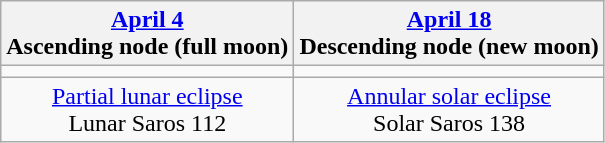<table class="wikitable">
<tr>
<th><a href='#'>April 4</a><br>Ascending node (full moon)<br></th>
<th><a href='#'>April 18</a><br>Descending node (new moon)<br></th>
</tr>
<tr>
<td></td>
<td></td>
</tr>
<tr align=center>
<td><a href='#'>Partial lunar eclipse</a><br>Lunar Saros 112</td>
<td><a href='#'>Annular solar eclipse</a><br>Solar Saros 138</td>
</tr>
</table>
